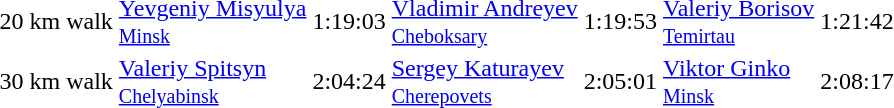<table>
<tr>
<td>20 km walk</td>
<td><a href='#'>Yevgeniy Misyulya</a><br><small> <a href='#'>Minsk</a></small></td>
<td>1:19:03</td>
<td><a href='#'>Vladimir Andreyev</a><br><small> <a href='#'>Cheboksary</a></small></td>
<td>1:19:53</td>
<td><a href='#'>Valeriy Borisov</a><br><small> <a href='#'>Temirtau</a></small></td>
<td>1:21:42</td>
</tr>
<tr>
<td>30 km walk</td>
<td><a href='#'>Valeriy Spitsyn</a><br><small> <a href='#'>Chelyabinsk</a></small></td>
<td>2:04:24</td>
<td><a href='#'>Sergey Katurayev</a><br><small> <a href='#'>Cherepovets</a></small></td>
<td>2:05:01</td>
<td><a href='#'>Viktor Ginko</a><br><small> <a href='#'>Minsk</a></small></td>
<td>2:08:17</td>
</tr>
</table>
